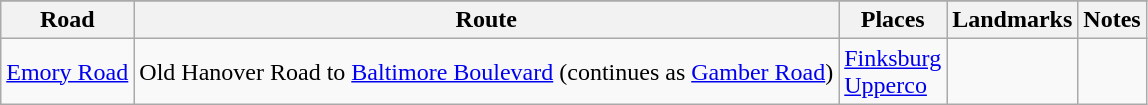<table class="wikitable">
<tr style="background-color:#DDDDDD;text-align:center;">
</tr>
<tr>
<th>Road</th>
<th>Route</th>
<th>Places</th>
<th>Landmarks</th>
<th>Notes</th>
</tr>
<tr>
<td><a href='#'>Emory Road</a></td>
<td>Old Hanover Road to <a href='#'>Baltimore Boulevard</a> (continues as <a href='#'>Gamber Road</a>)</td>
<td><a href='#'>Finksburg</a><br><a href='#'>Upperco</a></td>
<td></td>
<td></td>
</tr>
</table>
